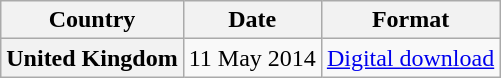<table class="wikitable plainrowheaders">
<tr>
<th scope="col">Country</th>
<th scope="col">Date</th>
<th scope="col">Format</th>
</tr>
<tr>
<th scope="row">United Kingdom</th>
<td>11 May 2014</td>
<td><a href='#'>Digital download</a></td>
</tr>
</table>
